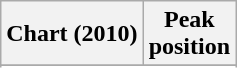<table class="wikitable sortable">
<tr>
<th align="left">Chart (2010)</th>
<th align="left">Peak<br>position</th>
</tr>
<tr>
</tr>
<tr>
</tr>
<tr>
</tr>
<tr>
</tr>
<tr>
</tr>
</table>
